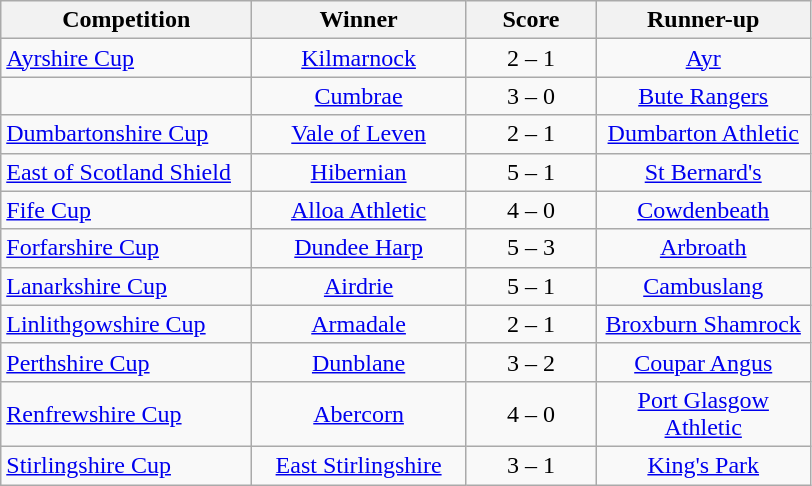<table class="wikitable" style="text-align: center;">
<tr>
<th width=160>Competition</th>
<th width=135>Winner</th>
<th width=80>Score</th>
<th width=135>Runner-up</th>
</tr>
<tr>
<td align=left><a href='#'>Ayrshire Cup</a></td>
<td><a href='#'>Kilmarnock</a></td>
<td>2 – 1</td>
<td><a href='#'>Ayr</a></td>
</tr>
<tr>
<td align=left></td>
<td><a href='#'>Cumbrae</a></td>
<td>3 – 0</td>
<td><a href='#'>Bute Rangers</a></td>
</tr>
<tr>
<td align=left><a href='#'>Dumbartonshire Cup</a></td>
<td><a href='#'>Vale of Leven</a></td>
<td>2 – 1</td>
<td><a href='#'>Dumbarton Athletic</a></td>
</tr>
<tr>
<td align=left><a href='#'>East of Scotland Shield</a></td>
<td><a href='#'>Hibernian</a></td>
<td>5 – 1</td>
<td><a href='#'>St Bernard's</a></td>
</tr>
<tr>
<td align=left><a href='#'>Fife Cup</a></td>
<td><a href='#'>Alloa Athletic</a></td>
<td>4 – 0</td>
<td><a href='#'>Cowdenbeath</a></td>
</tr>
<tr>
<td align=left><a href='#'>Forfarshire Cup</a></td>
<td><a href='#'>Dundee Harp</a></td>
<td>5 – 3</td>
<td><a href='#'>Arbroath</a></td>
</tr>
<tr>
<td align=left><a href='#'>Lanarkshire Cup</a></td>
<td><a href='#'>Airdrie</a></td>
<td>5 – 1</td>
<td><a href='#'>Cambuslang</a></td>
</tr>
<tr>
<td align=left><a href='#'>Linlithgowshire Cup</a></td>
<td><a href='#'>Armadale</a></td>
<td>2 – 1</td>
<td><a href='#'>Broxburn Shamrock</a></td>
</tr>
<tr>
<td align=left><a href='#'>Perthshire Cup</a></td>
<td><a href='#'>Dunblane</a></td>
<td>3 – 2</td>
<td><a href='#'>Coupar Angus</a></td>
</tr>
<tr>
<td align=left><a href='#'>Renfrewshire Cup</a></td>
<td><a href='#'>Abercorn</a></td>
<td>4 – 0</td>
<td><a href='#'>Port Glasgow Athletic</a></td>
</tr>
<tr>
<td align=left><a href='#'>Stirlingshire Cup</a></td>
<td><a href='#'>East Stirlingshire</a></td>
<td>3 – 1</td>
<td><a href='#'>King's Park</a></td>
</tr>
</table>
